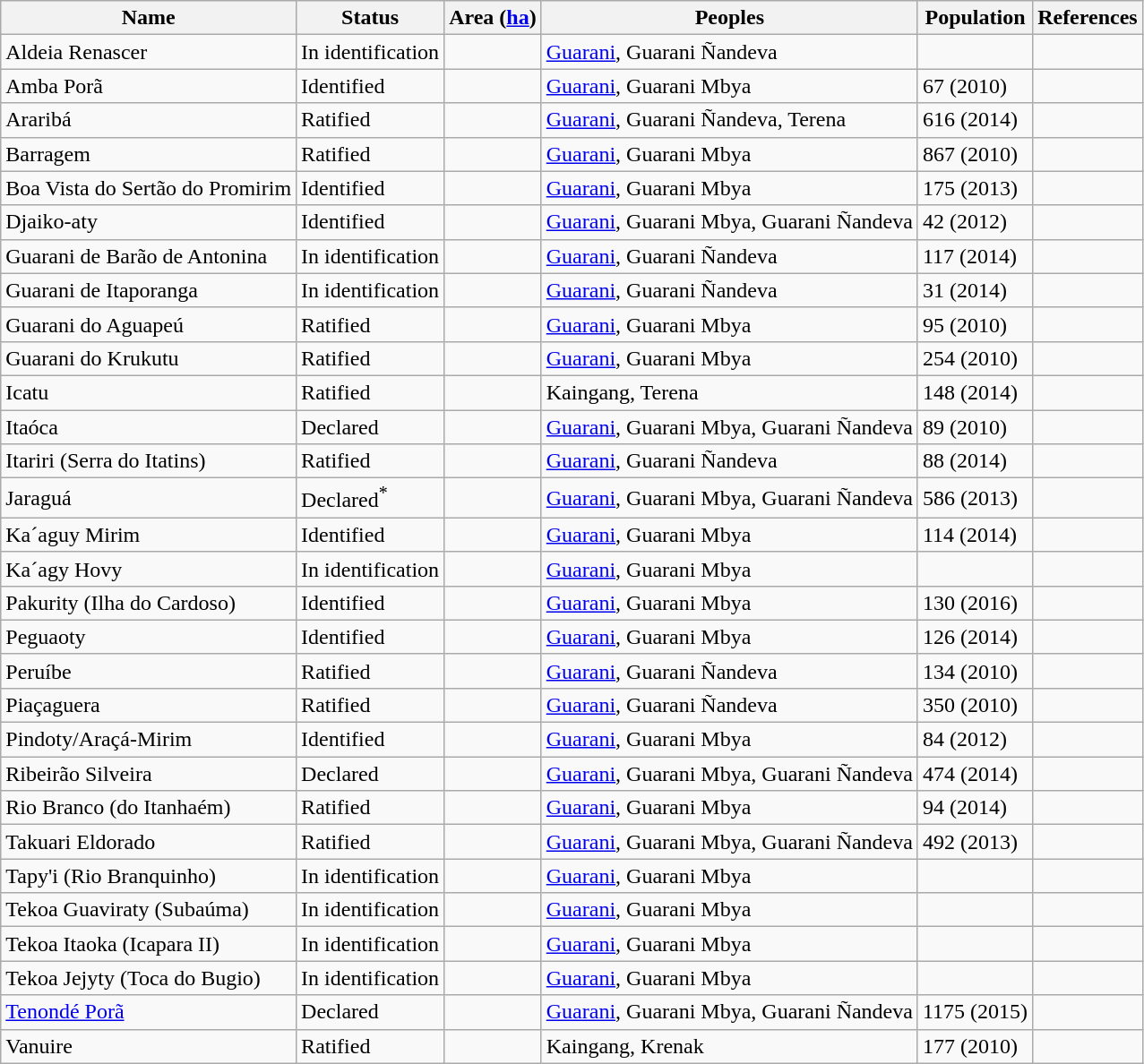<table class="sortable wikitable">
<tr>
<th>Name</th>
<th>Status</th>
<th>Area (<a href='#'>ha</a>)</th>
<th>Peoples</th>
<th>Population</th>
<th>References</th>
</tr>
<tr>
<td>Aldeia Renascer</td>
<td>In identification</td>
<td></td>
<td><a href='#'>Guarani</a>, Guarani Ñandeva</td>
<td></td>
<td></td>
</tr>
<tr>
<td>Amba Porã</td>
<td>Identified</td>
<td></td>
<td><a href='#'>Guarani</a>, Guarani Mbya</td>
<td>67 (2010)</td>
<td></td>
</tr>
<tr>
<td>Araribá</td>
<td>Ratified</td>
<td></td>
<td><a href='#'>Guarani</a>, Guarani Ñandeva, Terena</td>
<td>616 (2014)</td>
<td></td>
</tr>
<tr>
<td>Barragem</td>
<td>Ratified</td>
<td></td>
<td><a href='#'>Guarani</a>, Guarani Mbya</td>
<td>867 (2010)</td>
<td></td>
</tr>
<tr>
<td>Boa Vista do Sertão do Promirim</td>
<td>Identified</td>
<td></td>
<td><a href='#'>Guarani</a>, Guarani Mbya</td>
<td>175 (2013)</td>
<td></td>
</tr>
<tr>
<td>Djaiko-aty</td>
<td>Identified</td>
<td></td>
<td><a href='#'>Guarani</a>, Guarani Mbya, Guarani Ñandeva</td>
<td>42 (2012)</td>
<td></td>
</tr>
<tr>
<td>Guarani de Barão de Antonina</td>
<td>In identification</td>
<td></td>
<td><a href='#'>Guarani</a>, Guarani Ñandeva</td>
<td>117 (2014)</td>
<td></td>
</tr>
<tr>
<td>Guarani de Itaporanga</td>
<td>In identification</td>
<td></td>
<td><a href='#'>Guarani</a>, Guarani Ñandeva</td>
<td>31 (2014)</td>
<td></td>
</tr>
<tr>
<td>Guarani do Aguapeú</td>
<td>Ratified</td>
<td></td>
<td><a href='#'>Guarani</a>, Guarani Mbya</td>
<td>95 (2010)</td>
<td></td>
</tr>
<tr>
<td>Guarani do Krukutu</td>
<td>Ratified</td>
<td></td>
<td><a href='#'>Guarani</a>, Guarani Mbya</td>
<td>254 (2010)</td>
<td></td>
</tr>
<tr>
<td>Icatu</td>
<td>Ratified</td>
<td></td>
<td>Kaingang, Terena</td>
<td>148 (2014)</td>
<td></td>
</tr>
<tr>
<td>Itaóca</td>
<td>Declared</td>
<td></td>
<td><a href='#'>Guarani</a>, Guarani Mbya, Guarani Ñandeva</td>
<td>89 (2010)</td>
<td></td>
</tr>
<tr>
<td>Itariri (Serra do Itatins)</td>
<td>Ratified</td>
<td></td>
<td><a href='#'>Guarani</a>, Guarani Ñandeva</td>
<td>88 (2014)</td>
<td></td>
</tr>
<tr>
<td>Jaraguá</td>
<td>Declared<sup>*</sup></td>
<td></td>
<td><a href='#'>Guarani</a>, Guarani Mbya, Guarani Ñandeva</td>
<td>586 (2013)</td>
<td></td>
</tr>
<tr>
<td>Ka´aguy Mirim</td>
<td>Identified</td>
<td></td>
<td><a href='#'>Guarani</a>, Guarani Mbya</td>
<td>114 (2014)</td>
<td></td>
</tr>
<tr>
<td>Ka´agy Hovy</td>
<td>In identification</td>
<td></td>
<td><a href='#'>Guarani</a>, Guarani Mbya</td>
<td></td>
<td></td>
</tr>
<tr>
<td>Pakurity (Ilha do Cardoso)</td>
<td>Identified</td>
<td></td>
<td><a href='#'>Guarani</a>, Guarani Mbya</td>
<td>130 (2016)</td>
<td></td>
</tr>
<tr>
<td>Peguaoty</td>
<td>Identified</td>
<td></td>
<td><a href='#'>Guarani</a>, Guarani Mbya</td>
<td>126 (2014)</td>
<td></td>
</tr>
<tr>
<td>Peruíbe</td>
<td>Ratified</td>
<td></td>
<td><a href='#'>Guarani</a>, Guarani Ñandeva</td>
<td>134 (2010)</td>
<td></td>
</tr>
<tr>
<td>Piaçaguera</td>
<td>Ratified</td>
<td></td>
<td><a href='#'>Guarani</a>, Guarani Ñandeva</td>
<td>350 (2010)</td>
<td></td>
</tr>
<tr>
<td>Pindoty/Araçá-Mirim</td>
<td>Identified</td>
<td></td>
<td><a href='#'>Guarani</a>, Guarani Mbya</td>
<td>84 (2012)</td>
<td></td>
</tr>
<tr>
<td>Ribeirão Silveira</td>
<td>Declared</td>
<td></td>
<td><a href='#'>Guarani</a>, Guarani Mbya, Guarani Ñandeva</td>
<td>474 (2014)</td>
<td></td>
</tr>
<tr>
<td>Rio Branco (do Itanhaém)</td>
<td>Ratified</td>
<td></td>
<td><a href='#'>Guarani</a>, Guarani Mbya</td>
<td>94 (2014)</td>
<td></td>
</tr>
<tr>
<td>Takuari Eldorado</td>
<td>Ratified</td>
<td></td>
<td><a href='#'>Guarani</a>, Guarani Mbya, Guarani Ñandeva</td>
<td>492 (2013)</td>
<td></td>
</tr>
<tr>
<td>Tapy'i (Rio Branquinho)</td>
<td>In identification</td>
<td></td>
<td><a href='#'>Guarani</a>, Guarani Mbya</td>
<td></td>
<td></td>
</tr>
<tr>
<td>Tekoa Guaviraty (Subaúma)</td>
<td>In identification</td>
<td></td>
<td><a href='#'>Guarani</a>, Guarani Mbya</td>
<td></td>
<td></td>
</tr>
<tr>
<td>Tekoa Itaoka (Icapara II)</td>
<td>In identification</td>
<td></td>
<td><a href='#'>Guarani</a>, Guarani Mbya</td>
<td></td>
<td></td>
</tr>
<tr>
<td>Tekoa Jejyty (Toca do Bugio)</td>
<td>In identification</td>
<td></td>
<td><a href='#'>Guarani</a>, Guarani Mbya</td>
<td></td>
<td></td>
</tr>
<tr>
<td><a href='#'>Tenondé Porã</a></td>
<td>Declared</td>
<td></td>
<td><a href='#'>Guarani</a>, Guarani Mbya, Guarani Ñandeva</td>
<td>1175 (2015)</td>
<td></td>
</tr>
<tr>
<td>Vanuire</td>
<td>Ratified</td>
<td></td>
<td>Kaingang, Krenak</td>
<td>177 (2010)</td>
<td></td>
</tr>
</table>
